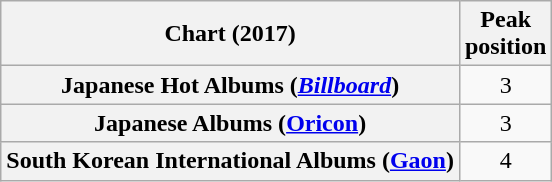<table class="wikitable plainrowheaders" style="text-align:center">
<tr>
<th scope="col">Chart (2017)</th>
<th scope="col">Peak<br> position</th>
</tr>
<tr>
<th scope="row">Japanese Hot Albums (<em><a href='#'>Billboard</a></em>)</th>
<td>3</td>
</tr>
<tr>
<th scope="row">Japanese Albums (<a href='#'>Oricon</a>)</th>
<td>3</td>
</tr>
<tr>
<th scope="row">South Korean International Albums (<a href='#'>Gaon</a>)</th>
<td>4</td>
</tr>
</table>
